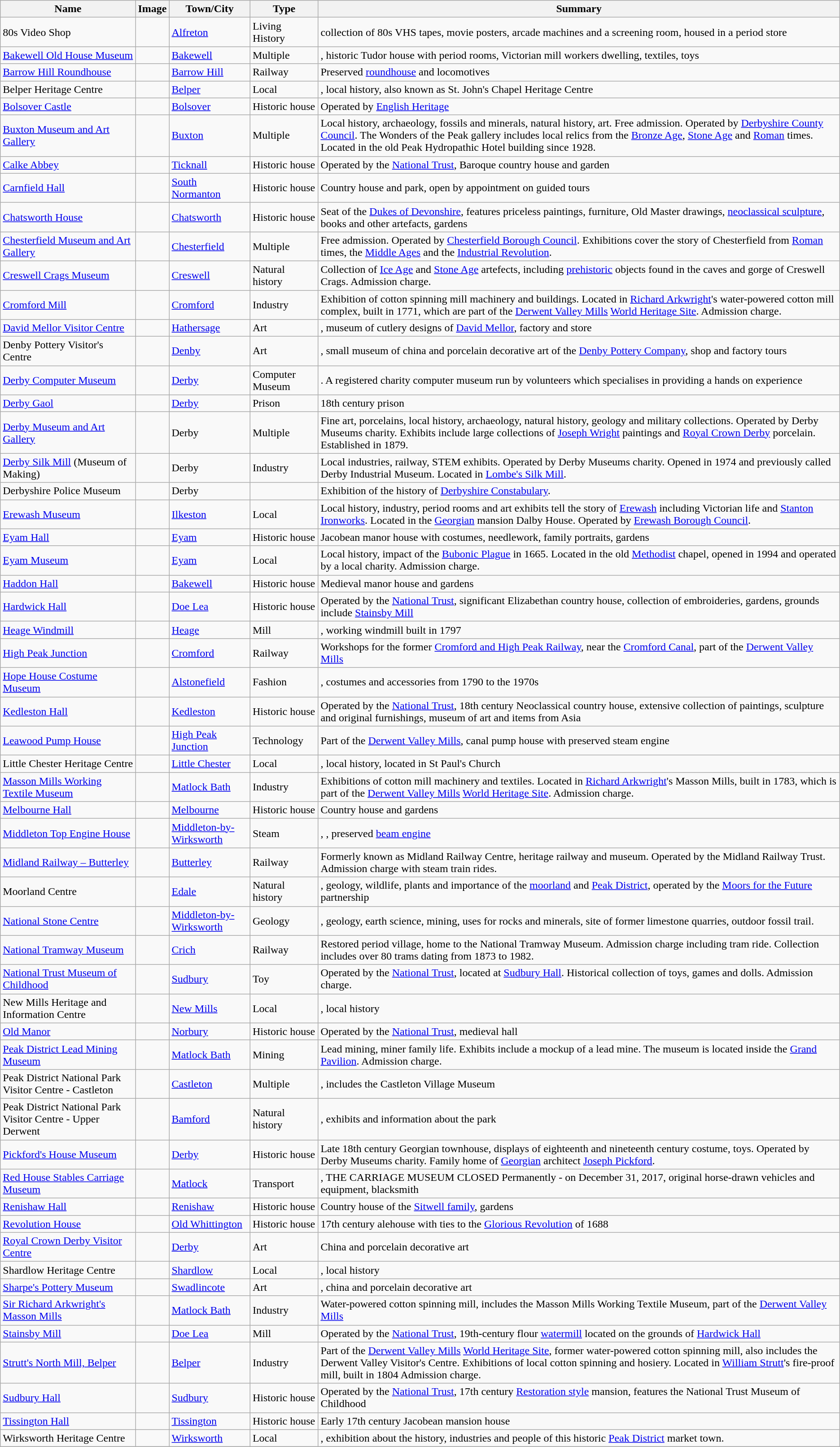<table class="wikitable sortable">
<tr>
<th>Name</th>
<th>Image</th>
<th>Town/City</th>
<th>Type</th>
<th>Summary</th>
</tr>
<tr>
<td>80s Video Shop</td>
<td></td>
<td><a href='#'>Alfreton</a></td>
<td>Living History</td>
<td> collection of 80s VHS tapes, movie posters, arcade machines and a screening room, housed in a period store</td>
</tr>
<tr>
<td><a href='#'>Bakewell Old House Museum</a></td>
<td></td>
<td><a href='#'>Bakewell</a></td>
<td>Multiple</td>
<td>, historic Tudor house with period rooms, Victorian mill workers dwelling, textiles, toys</td>
</tr>
<tr>
<td><a href='#'>Barrow Hill Roundhouse</a></td>
<td></td>
<td><a href='#'>Barrow Hill</a></td>
<td>Railway</td>
<td>Preserved <a href='#'>roundhouse</a> and locomotives</td>
</tr>
<tr>
<td>Belper Heritage Centre</td>
<td></td>
<td><a href='#'>Belper</a></td>
<td>Local</td>
<td>, local history, also known as St. John's Chapel Heritage Centre</td>
</tr>
<tr>
<td><a href='#'>Bolsover Castle</a></td>
<td></td>
<td><a href='#'>Bolsover</a></td>
<td>Historic house</td>
<td>Operated by <a href='#'>English Heritage</a></td>
</tr>
<tr>
<td><a href='#'>Buxton Museum and Art Gallery</a></td>
<td></td>
<td><a href='#'>Buxton</a></td>
<td>Multiple</td>
<td>Local history, archaeology, fossils and minerals, natural history, art. Free admission. Operated by <a href='#'>Derbyshire County Council</a>. The Wonders of the Peak gallery includes local relics from the <a href='#'>Bronze Age</a>, <a href='#'>Stone Age</a> and <a href='#'>Roman</a> times. Located in the old Peak Hydropathic Hotel building since 1928.</td>
</tr>
<tr>
<td><a href='#'>Calke Abbey</a></td>
<td></td>
<td><a href='#'>Ticknall</a></td>
<td>Historic house</td>
<td>Operated by the <a href='#'>National Trust</a>, Baroque country house and garden</td>
</tr>
<tr>
<td><a href='#'>Carnfield Hall</a></td>
<td></td>
<td><a href='#'>South Normanton</a></td>
<td>Historic house</td>
<td>Country house and park, open by appointment on guided tours</td>
</tr>
<tr>
<td><a href='#'>Chatsworth House</a></td>
<td></td>
<td><a href='#'>Chatsworth</a></td>
<td>Historic house</td>
<td>Seat of the <a href='#'>Dukes of Devonshire</a>, features priceless paintings, furniture, Old Master drawings, <a href='#'>neoclassical sculpture</a>, books and other artefacts, gardens</td>
</tr>
<tr>
<td><a href='#'>Chesterfield Museum and Art Gallery</a></td>
<td></td>
<td><a href='#'>Chesterfield</a></td>
<td>Multiple</td>
<td>Free admission. Operated by <a href='#'>Chesterfield Borough Council</a>. Exhibitions cover the story of Chesterfield from <a href='#'>Roman</a> times, the <a href='#'>Middle Ages</a> and the <a href='#'>Industrial Revolution</a>.</td>
</tr>
<tr>
<td><a href='#'>Creswell Crags Museum</a></td>
<td></td>
<td><a href='#'>Creswell</a></td>
<td>Natural history</td>
<td>Collection of <a href='#'>Ice Age</a> and <a href='#'>Stone Age</a> artefects, including <a href='#'>prehistoric</a> objects found in the caves and gorge of Creswell Crags. Admission charge.</td>
</tr>
<tr>
<td><a href='#'>Cromford Mill</a></td>
<td></td>
<td><a href='#'>Cromford</a></td>
<td>Industry</td>
<td>Exhibition of cotton spinning mill machinery and buildings. Located in <a href='#'>Richard Arkwright</a>'s water-powered cotton mill complex, built in 1771, which are part of the <a href='#'>Derwent Valley Mills</a> <a href='#'>World Heritage Site</a>. Admission charge.</td>
</tr>
<tr>
<td><a href='#'>David Mellor Visitor Centre</a></td>
<td></td>
<td><a href='#'>Hathersage</a></td>
<td>Art</td>
<td>, museum of cutlery designs of <a href='#'>David Mellor</a>, factory and store</td>
</tr>
<tr>
<td>Denby Pottery Visitor's Centre</td>
<td></td>
<td><a href='#'>Denby</a></td>
<td>Art</td>
<td>, small museum of china and porcelain decorative art of the <a href='#'>Denby Pottery Company</a>, shop and factory tours</td>
</tr>
<tr>
<td><a href='#'>Derby Computer Museum</a></td>
<td></td>
<td><a href='#'>Derby</a></td>
<td>Computer Museum</td>
<td>. A registered charity computer museum run by volunteers  which specialises in providing a hands on experience </td>
</tr>
<tr>
<td><a href='#'>Derby Gaol</a></td>
<td></td>
<td><a href='#'>Derby</a></td>
<td>Prison</td>
<td>18th century prison</td>
</tr>
<tr>
<td><a href='#'>Derby Museum and Art Gallery</a></td>
<td></td>
<td>Derby</td>
<td>Multiple</td>
<td>Fine art, porcelains, local history, archaeology, natural history, geology and military collections. Operated by Derby Museums charity. Exhibits include large collections of <a href='#'>Joseph Wright</a> paintings and <a href='#'>Royal Crown Derby</a> porcelain. Established in 1879.</td>
</tr>
<tr>
<td><a href='#'>Derby Silk Mill</a> (Museum of Making)</td>
<td></td>
<td>Derby</td>
<td>Industry</td>
<td>Local industries, railway, STEM exhibits. Operated by Derby Museums charity. Opened in 1974 and previously called Derby Industrial Museum. Located in <a href='#'>Lombe's Silk Mill</a>.</td>
</tr>
<tr>
<td>Derbyshire Police Museum</td>
<td></td>
<td>Derby</td>
<td></td>
<td>Exhibition of the history of <a href='#'>Derbyshire Constabulary</a>.</td>
</tr>
<tr>
<td><a href='#'>Erewash Museum</a></td>
<td></td>
<td><a href='#'>Ilkeston</a></td>
<td>Local</td>
<td>Local history, industry, period rooms and art exhibits tell the story of <a href='#'>Erewash</a> including Victorian life and <a href='#'>Stanton Ironworks</a>. Located in the <a href='#'>Georgian</a> mansion Dalby House. Operated by <a href='#'>Erewash Borough Council</a>.</td>
</tr>
<tr>
<td><a href='#'>Eyam Hall</a></td>
<td></td>
<td><a href='#'>Eyam</a></td>
<td>Historic house</td>
<td>Jacobean manor house with costumes, needlework, family portraits, gardens</td>
</tr>
<tr>
<td><a href='#'>Eyam Museum</a></td>
<td></td>
<td><a href='#'>Eyam</a></td>
<td>Local</td>
<td>Local history, impact of the <a href='#'>Bubonic Plague</a> in 1665. Located in the old <a href='#'>Methodist</a> chapel, opened in 1994 and operated by a local charity. Admission charge.</td>
</tr>
<tr>
<td><a href='#'>Haddon Hall</a></td>
<td></td>
<td><a href='#'>Bakewell</a></td>
<td>Historic house</td>
<td>Medieval manor house and gardens</td>
</tr>
<tr>
<td><a href='#'>Hardwick Hall</a></td>
<td></td>
<td><a href='#'>Doe Lea</a></td>
<td>Historic house</td>
<td>Operated by the <a href='#'>National Trust</a>, significant Elizabethan country house, collection of embroideries, gardens, grounds include <a href='#'>Stainsby Mill</a></td>
</tr>
<tr>
<td><a href='#'>Heage Windmill</a></td>
<td></td>
<td><a href='#'>Heage</a></td>
<td>Mill</td>
<td>, working windmill built in 1797</td>
</tr>
<tr>
<td><a href='#'>High Peak Junction</a></td>
<td></td>
<td><a href='#'>Cromford</a></td>
<td>Railway</td>
<td>Workshops for the former <a href='#'>Cromford and High Peak Railway</a>, near the <a href='#'>Cromford Canal</a>, part of the <a href='#'>Derwent Valley Mills</a></td>
</tr>
<tr>
<td><a href='#'>Hope House Costume Museum</a></td>
<td></td>
<td><a href='#'>Alstonefield</a></td>
<td>Fashion</td>
<td>, costumes and accessories from 1790 to the 1970s</td>
</tr>
<tr>
<td><a href='#'>Kedleston Hall</a></td>
<td></td>
<td><a href='#'>Kedleston</a></td>
<td>Historic house</td>
<td>Operated by the <a href='#'>National Trust</a>, 18th century Neoclassical country house, extensive collection of paintings, sculpture and original furnishings, museum of art and items from Asia</td>
</tr>
<tr>
<td><a href='#'>Leawood Pump House</a></td>
<td></td>
<td><a href='#'>High Peak Junction</a></td>
<td>Technology</td>
<td>Part of the <a href='#'>Derwent Valley Mills</a>, canal pump house with preserved steam engine</td>
</tr>
<tr>
<td>Little Chester Heritage Centre</td>
<td></td>
<td><a href='#'>Little Chester</a></td>
<td>Local</td>
<td>, local history, located in St Paul's Church</td>
</tr>
<tr>
<td><a href='#'>Masson Mills Working Textile Museum</a></td>
<td></td>
<td><a href='#'>Matlock Bath</a></td>
<td>Industry</td>
<td>Exhibitions of cotton mill machinery and textiles. Located in <a href='#'>Richard Arkwright</a>'s Masson Mills, built in 1783, which is part of the <a href='#'>Derwent Valley Mills</a> <a href='#'>World Heritage Site</a>. Admission charge.</td>
</tr>
<tr>
<td><a href='#'>Melbourne Hall</a></td>
<td></td>
<td><a href='#'>Melbourne</a></td>
<td>Historic house</td>
<td>Country house and gardens</td>
</tr>
<tr>
<td><a href='#'>Middleton Top Engine House</a></td>
<td></td>
<td><a href='#'>Middleton-by-Wirksworth</a></td>
<td>Steam</td>
<td>, , preserved <a href='#'>beam engine</a></td>
</tr>
<tr>
<td><a href='#'>Midland Railway – Butterley</a></td>
<td></td>
<td><a href='#'>Butterley</a></td>
<td>Railway</td>
<td>Formerly known as Midland Railway Centre, heritage railway and museum. Operated by the Midland Railway Trust. Admission charge with steam train rides.</td>
</tr>
<tr>
<td>Moorland Centre</td>
<td></td>
<td><a href='#'>Edale</a></td>
<td>Natural history</td>
<td>, geology, wildlife, plants and importance of the <a href='#'>moorland</a> and <a href='#'>Peak District</a>, operated by the <a href='#'>Moors for the Future</a> partnership</td>
</tr>
<tr>
<td><a href='#'>National Stone Centre</a></td>
<td></td>
<td><a href='#'>Middleton-by-Wirksworth</a></td>
<td>Geology</td>
<td>, geology, earth science, mining, uses for rocks and minerals, site of former limestone quarries, outdoor fossil trail.</td>
</tr>
<tr>
<td><a href='#'>National Tramway Museum</a></td>
<td></td>
<td><a href='#'>Crich</a></td>
<td>Railway</td>
<td>Restored period village, home to the National Tramway Museum. Admission charge including tram ride. Collection includes over 80 trams dating from 1873 to 1982.</td>
</tr>
<tr>
<td><a href='#'>National Trust Museum of Childhood</a></td>
<td></td>
<td><a href='#'>Sudbury</a></td>
<td>Toy</td>
<td>Operated by the <a href='#'>National Trust</a>, located at <a href='#'>Sudbury Hall</a>. Historical collection of toys, games and dolls. Admission charge.</td>
</tr>
<tr>
<td>New Mills Heritage and Information Centre</td>
<td></td>
<td><a href='#'>New Mills</a></td>
<td>Local</td>
<td>, local history</td>
</tr>
<tr>
<td><a href='#'>Old Manor</a></td>
<td></td>
<td><a href='#'>Norbury</a></td>
<td>Historic house</td>
<td>Operated by the <a href='#'>National Trust</a>, medieval hall</td>
</tr>
<tr>
<td><a href='#'>Peak District Lead Mining Museum</a></td>
<td></td>
<td><a href='#'>Matlock Bath</a></td>
<td>Mining</td>
<td>Lead mining, miner family life. Exhibits include a mockup of a lead mine. The museum is located inside the <a href='#'>Grand Pavilion</a>. Admission charge.</td>
</tr>
<tr>
<td>Peak District National Park Visitor Centre - Castleton</td>
<td></td>
<td><a href='#'>Castleton</a></td>
<td>Multiple</td>
<td>, includes the Castleton Village Museum</td>
</tr>
<tr>
<td>Peak District National Park Visitor Centre - Upper Derwent</td>
<td></td>
<td><a href='#'>Bamford</a></td>
<td>Natural history</td>
<td>, exhibits and information about the park</td>
</tr>
<tr>
<td><a href='#'>Pickford's House Museum</a></td>
<td></td>
<td><a href='#'>Derby</a></td>
<td>Historic house</td>
<td>Late 18th century Georgian townhouse, displays of eighteenth and nineteenth century costume, toys. Operated by Derby Museums charity. Family home of <a href='#'>Georgian</a> architect <a href='#'>Joseph Pickford</a>.</td>
</tr>
<tr>
<td><a href='#'>Red House Stables Carriage Museum</a></td>
<td></td>
<td><a href='#'>Matlock</a></td>
<td>Transport</td>
<td>, THE CARRIAGE MUSEUM CLOSED Permanently - on December 31, 2017, original horse-drawn vehicles and equipment, blacksmith</td>
</tr>
<tr>
<td><a href='#'>Renishaw Hall</a></td>
<td></td>
<td><a href='#'>Renishaw</a></td>
<td>Historic house</td>
<td>Country house of the <a href='#'>Sitwell family</a>, gardens</td>
</tr>
<tr>
<td><a href='#'>Revolution House</a></td>
<td></td>
<td><a href='#'>Old Whittington</a></td>
<td>Historic house</td>
<td>17th century alehouse with ties to the <a href='#'>Glorious Revolution</a> of 1688</td>
</tr>
<tr>
<td><a href='#'>Royal Crown Derby Visitor Centre</a></td>
<td></td>
<td><a href='#'>Derby</a></td>
<td>Art</td>
<td>China and porcelain decorative art</td>
</tr>
<tr>
<td>Shardlow Heritage Centre</td>
<td></td>
<td><a href='#'>Shardlow</a></td>
<td>Local</td>
<td>, local history</td>
</tr>
<tr>
<td><a href='#'>Sharpe's Pottery Museum</a></td>
<td></td>
<td><a href='#'>Swadlincote</a></td>
<td>Art</td>
<td>, china and porcelain decorative art</td>
</tr>
<tr>
<td><a href='#'>Sir Richard Arkwright's Masson Mills</a></td>
<td></td>
<td><a href='#'>Matlock Bath</a></td>
<td>Industry</td>
<td>Water-powered cotton spinning mill, includes the Masson Mills Working Textile Museum, part of the <a href='#'>Derwent Valley Mills</a></td>
</tr>
<tr>
<td><a href='#'>Stainsby Mill</a></td>
<td></td>
<td><a href='#'>Doe Lea</a></td>
<td>Mill</td>
<td>Operated by the <a href='#'>National Trust</a>, 19th-century flour <a href='#'>watermill</a> located on the grounds of <a href='#'>Hardwick Hall</a></td>
</tr>
<tr>
<td><a href='#'>Strutt's North Mill, Belper</a></td>
<td></td>
<td><a href='#'>Belper</a></td>
<td>Industry</td>
<td>Part of the <a href='#'>Derwent Valley Mills</a> <a href='#'>World Heritage Site</a>, former water-powered cotton spinning mill, also includes the Derwent Valley Visitor's Centre. Exhibitions of local cotton spinning and hosiery. Located in <a href='#'>William Strutt</a>'s fire-proof mill, built in 1804 Admission charge.</td>
</tr>
<tr>
<td><a href='#'>Sudbury Hall</a></td>
<td></td>
<td><a href='#'>Sudbury</a></td>
<td>Historic house</td>
<td>Operated by the <a href='#'>National Trust</a>, 17th century <a href='#'>Restoration style</a> mansion, features the National Trust Museum of Childhood</td>
</tr>
<tr>
<td><a href='#'>Tissington Hall</a></td>
<td></td>
<td><a href='#'>Tissington</a></td>
<td>Historic house</td>
<td>Early 17th century Jacobean mansion house</td>
</tr>
<tr>
<td>Wirksworth Heritage Centre</td>
<td></td>
<td><a href='#'>Wirksworth</a></td>
<td>Local</td>
<td>, exhibition about the history, industries and people of this historic <a href='#'>Peak District</a> market town.</td>
</tr>
<tr>
</tr>
</table>
